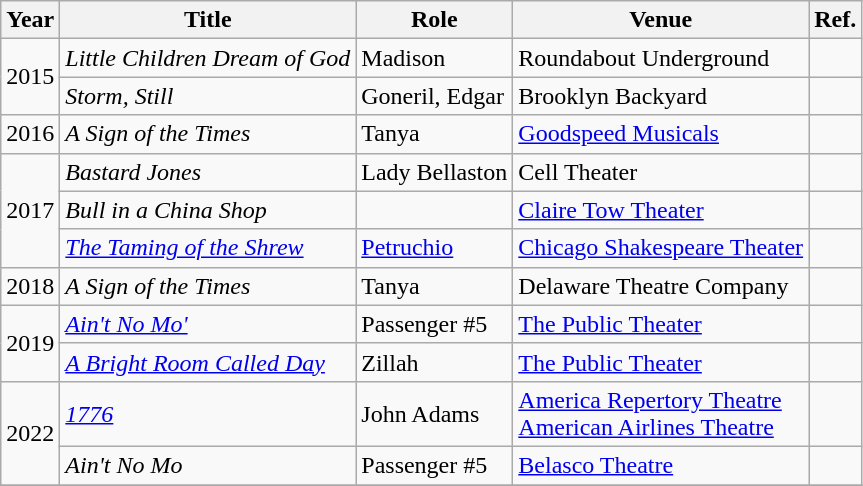<table class="wikitable sortable">
<tr>
<th>Year</th>
<th>Title</th>
<th>Role</th>
<th class="unsortable">Venue</th>
<th class="unsortable">Ref.</th>
</tr>
<tr>
<td rowspan="2">2015</td>
<td><em>Little Children Dream of God</em></td>
<td>Madison</td>
<td>Roundabout Underground</td>
<td></td>
</tr>
<tr>
<td><em>Storm, Still</em></td>
<td>Goneril, Edgar</td>
<td>Brooklyn Backyard</td>
</tr>
<tr>
<td>2016</td>
<td><em>A Sign of the Times</em></td>
<td>Tanya</td>
<td><a href='#'>Goodspeed Musicals</a></td>
<td></td>
</tr>
<tr>
<td rowspan="3">2017</td>
<td><em>Bastard Jones</em></td>
<td>Lady Bellaston</td>
<td>Cell Theater</td>
<td></td>
</tr>
<tr>
<td><em>Bull in a China Shop</em></td>
<td></td>
<td><a href='#'>Claire Tow Theater</a></td>
<td></td>
</tr>
<tr>
<td><em><a href='#'>The Taming of the Shrew</a></em></td>
<td><a href='#'>Petruchio</a></td>
<td><a href='#'>Chicago Shakespeare Theater</a></td>
<td></td>
</tr>
<tr>
<td>2018</td>
<td><em>A Sign of the Times</em></td>
<td>Tanya</td>
<td>Delaware Theatre Company</td>
<td></td>
</tr>
<tr>
<td rowspan="2">2019</td>
<td><em><a href='#'>Ain't No Mo'</a></em></td>
<td>Passenger #5</td>
<td><a href='#'>The Public Theater</a></td>
<td></td>
</tr>
<tr>
<td><em><a href='#'>A Bright Room Called Day</a></em></td>
<td>Zillah</td>
<td><a href='#'>The Public Theater</a></td>
<td></td>
</tr>
<tr>
<td rowspan="2">2022</td>
<td><em><a href='#'>1776</a></em></td>
<td>John Adams</td>
<td><a href='#'>America Repertory Theatre</a> <br> <a href='#'>American Airlines Theatre</a></td>
<td></td>
</tr>
<tr>
<td><em>Ain't No Mo<strong></td>
<td>Passenger #5</td>
<td><a href='#'>Belasco Theatre</a></td>
<td></td>
</tr>
<tr>
</tr>
</table>
